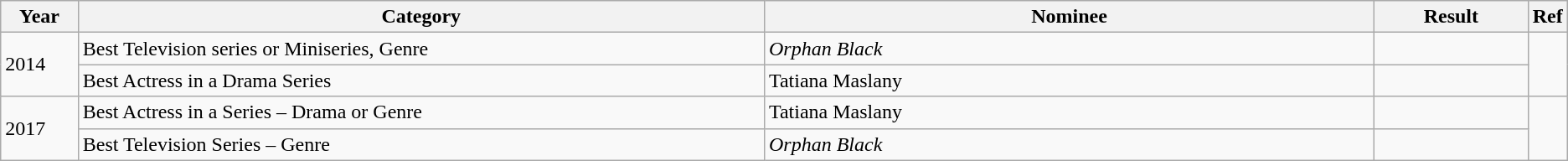<table class="wikitable">
<tr>
<th width=5%>Year</th>
<th width=45%>Category</th>
<th width=40%>Nominee</th>
<th width=10%>Result</th>
<th width=3%>Ref</th>
</tr>
<tr>
<td rowspan=2>2014</td>
<td>Best Television series or Miniseries, Genre</td>
<td><em>Orphan Black</em></td>
<td></td>
<td rowspan=2></td>
</tr>
<tr>
<td>Best Actress in a Drama Series</td>
<td>Tatiana Maslany</td>
<td></td>
</tr>
<tr>
<td rowspan=2>2017</td>
<td>Best Actress in a Series – Drama or Genre</td>
<td>Tatiana Maslany</td>
<td></td>
<td rowspan=2></td>
</tr>
<tr>
<td>Best Television Series – Genre</td>
<td><em>Orphan Black</em></td>
<td></td>
</tr>
</table>
